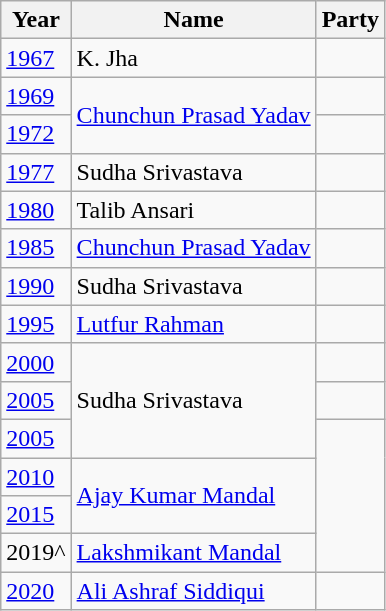<table class="wikitable sortable">
<tr>
<th>Year</th>
<th>Name</th>
<th colspan="2">Party</th>
</tr>
<tr>
<td><a href='#'>1967</a></td>
<td>K. Jha</td>
<td></td>
</tr>
<tr>
<td><a href='#'>1969</a></td>
<td rowspan="2"><a href='#'>Chunchun Prasad Yadav</a></td>
<td></td>
</tr>
<tr>
<td><a href='#'>1972</a></td>
<td></td>
</tr>
<tr>
<td><a href='#'>1977</a></td>
<td>Sudha Srivastava</td>
<td></td>
</tr>
<tr>
<td><a href='#'>1980</a></td>
<td>Talib Ansari</td>
<td></td>
</tr>
<tr>
<td><a href='#'>1985</a></td>
<td><a href='#'>Chunchun Prasad Yadav</a></td>
<td></td>
</tr>
<tr>
<td><a href='#'>1990</a></td>
<td>Sudha Srivastava</td>
<td></td>
</tr>
<tr>
<td><a href='#'>1995</a></td>
<td><a href='#'>Lutfur Rahman</a></td>
</tr>
<tr>
<td><a href='#'>2000</a></td>
<td rowspan="3">Sudha Srivastava</td>
<td></td>
</tr>
<tr>
<td><a href='#'>2005</a></td>
<td></td>
</tr>
<tr>
<td><a href='#'>2005</a></td>
</tr>
<tr>
<td><a href='#'>2010</a></td>
<td rowspan="2"><a href='#'>Ajay Kumar Mandal</a></td>
</tr>
<tr>
<td><a href='#'>2015</a></td>
</tr>
<tr>
<td>2019^</td>
<td><a href='#'>Lakshmikant Mandal</a></td>
</tr>
<tr>
<td><a href='#'>2020</a></td>
<td><a href='#'>Ali Ashraf Siddiqui</a></td>
<td></td>
</tr>
</table>
